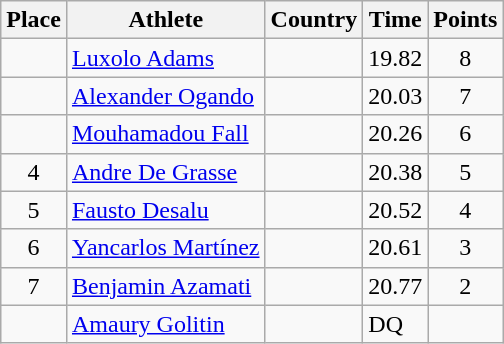<table class="wikitable">
<tr>
<th>Place</th>
<th>Athlete</th>
<th>Country</th>
<th>Time</th>
<th>Points</th>
</tr>
<tr>
<td align=center></td>
<td><a href='#'>Luxolo Adams</a></td>
<td></td>
<td>19.82</td>
<td align=center>8</td>
</tr>
<tr>
<td align=center></td>
<td><a href='#'>Alexander Ogando</a></td>
<td></td>
<td>20.03</td>
<td align=center>7</td>
</tr>
<tr>
<td align=center></td>
<td><a href='#'>Mouhamadou Fall</a></td>
<td></td>
<td>20.26</td>
<td align=center>6</td>
</tr>
<tr>
<td align=center>4</td>
<td><a href='#'>Andre De Grasse</a></td>
<td></td>
<td>20.38</td>
<td align=center>5</td>
</tr>
<tr>
<td align=center>5</td>
<td><a href='#'>Fausto Desalu</a></td>
<td></td>
<td>20.52</td>
<td align=center>4</td>
</tr>
<tr>
<td align=center>6</td>
<td><a href='#'>Yancarlos Martínez</a></td>
<td></td>
<td>20.61</td>
<td align=center>3</td>
</tr>
<tr>
<td align=center>7</td>
<td><a href='#'>Benjamin Azamati</a></td>
<td></td>
<td>20.77</td>
<td align=center>2</td>
</tr>
<tr>
<td align=center></td>
<td><a href='#'>Amaury Golitin</a></td>
<td></td>
<td>DQ</td>
<td align=center></td>
</tr>
</table>
